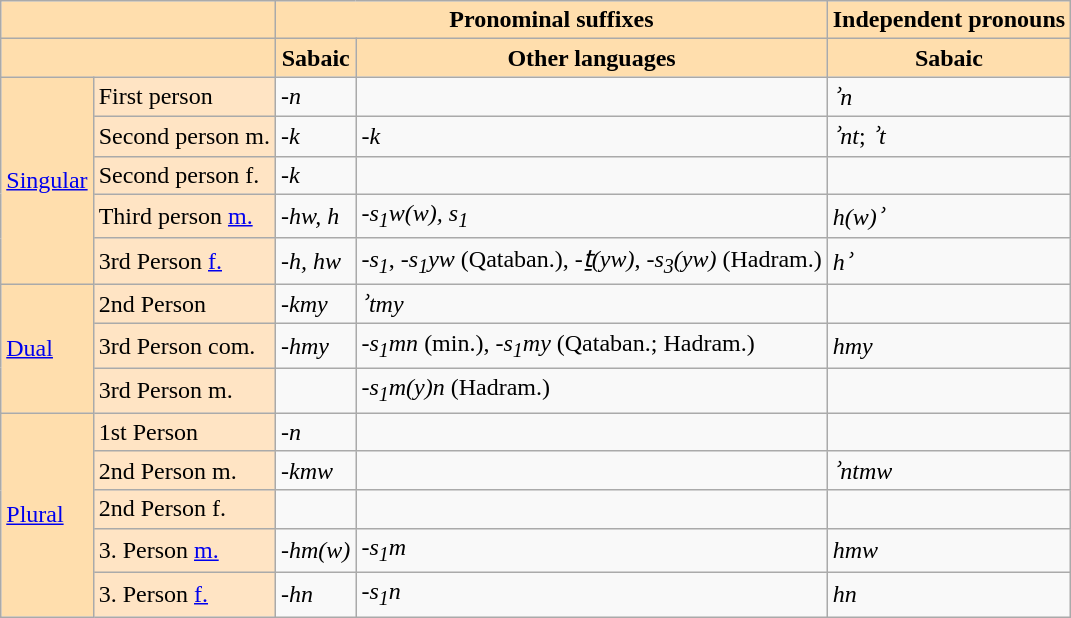<table class="wikitable">
<tr>
<th style="background:#ffdead;" colspan="2"> </th>
<th style="background:#ffdead;" colspan="2">Pronominal suffixes</th>
<th style="background:#ffdead;">Independent pronouns</th>
</tr>
<tr>
<th style="background:#ffdead;" colspan="2"></th>
<th style="background:#ffdead;">Sabaic</th>
<th style="background:#ffdead;">Other languages</th>
<th style="background:#ffdead;">Sabaic</th>
</tr>
<tr>
<td rowspan="5" style="background:#ffdead;"><a href='#'>Singular</a></td>
<td style="background:bisque;">First person</td>
<td>-<em>n</em></td>
<td> </td>
<td><em>ʾn</em></td>
</tr>
<tr>
<td style="background:bisque;">Second person m.</td>
<td>-<em>k</em></td>
<td>-<em>k</em></td>
<td><em>ʾnt</em>; <em>ʾt</em></td>
</tr>
<tr>
<td style="background:bisque;">Second person f.</td>
<td>-<em>k</em></td>
<td> </td>
<td> </td>
</tr>
<tr>
<td style="background:bisque;">Third person <a href='#'>m.</a></td>
<td>-<em>hw, h</em></td>
<td>-<em>s<sub>1</sub>w(w), s<sub>1</sub></em></td>
<td><em>h(w)ʾ</em></td>
</tr>
<tr>
<td style="background:bisque;">3rd Person <a href='#'>f.</a></td>
<td>-<em>h, hw</em></td>
<td>-<em>s<sub>1</sub></em>, -<em>s<sub>1</sub>yw</em> (Qataban.), -<em>ṯ(yw)</em>, -<em>s<sub>3</sub>(yw)</em> (Hadram.)</td>
<td><em>hʾ</em></td>
</tr>
<tr>
<td rowspan="3" style="background:#ffdead;"><a href='#'>Dual</a></td>
<td style="background:bisque;">2nd Person</td>
<td>-<em>kmy</em></td>
<td><em>ʾtmy</em></td>
<td> </td>
</tr>
<tr>
<td style="background:bisque;">3rd Person com.</td>
<td>-<em>hmy</em></td>
<td>-<em>s<sub>1</sub>mn</em> (min.), -<em>s<sub>1</sub>my</em> (Qataban.; Hadram.)</td>
<td><em>hmy</em></td>
</tr>
<tr>
<td style="background:bisque;">3rd Person m.</td>
<td> </td>
<td>-<em>s<sub>1</sub>m(y)n</em> (Hadram.)</td>
<td> </td>
</tr>
<tr>
<td rowspan="5" style="background:#ffdead;"><a href='#'>Plural</a></td>
<td style="background:bisque;">1st Person</td>
<td>-<em>n</em></td>
<td> </td>
<td> </td>
</tr>
<tr>
<td style="background:bisque;">2nd Person m.</td>
<td>-<em>kmw</em></td>
<td> </td>
<td><em>ʾntmw</em></td>
</tr>
<tr>
<td style="background:bisque;">2nd Person f.</td>
<td> </td>
<td> </td>
<td> </td>
</tr>
<tr>
<td style="background:bisque;">3. Person <a href='#'>m.</a></td>
<td>-<em>hm(w)</em></td>
<td>-<em>s<sub>1</sub>m</em></td>
<td><em>hmw</em></td>
</tr>
<tr>
<td style="background:bisque;">3. Person <a href='#'>f.</a></td>
<td>-<em>hn</em></td>
<td>-<em>s<sub>1</sub>n</em></td>
<td><em>hn</em></td>
</tr>
</table>
